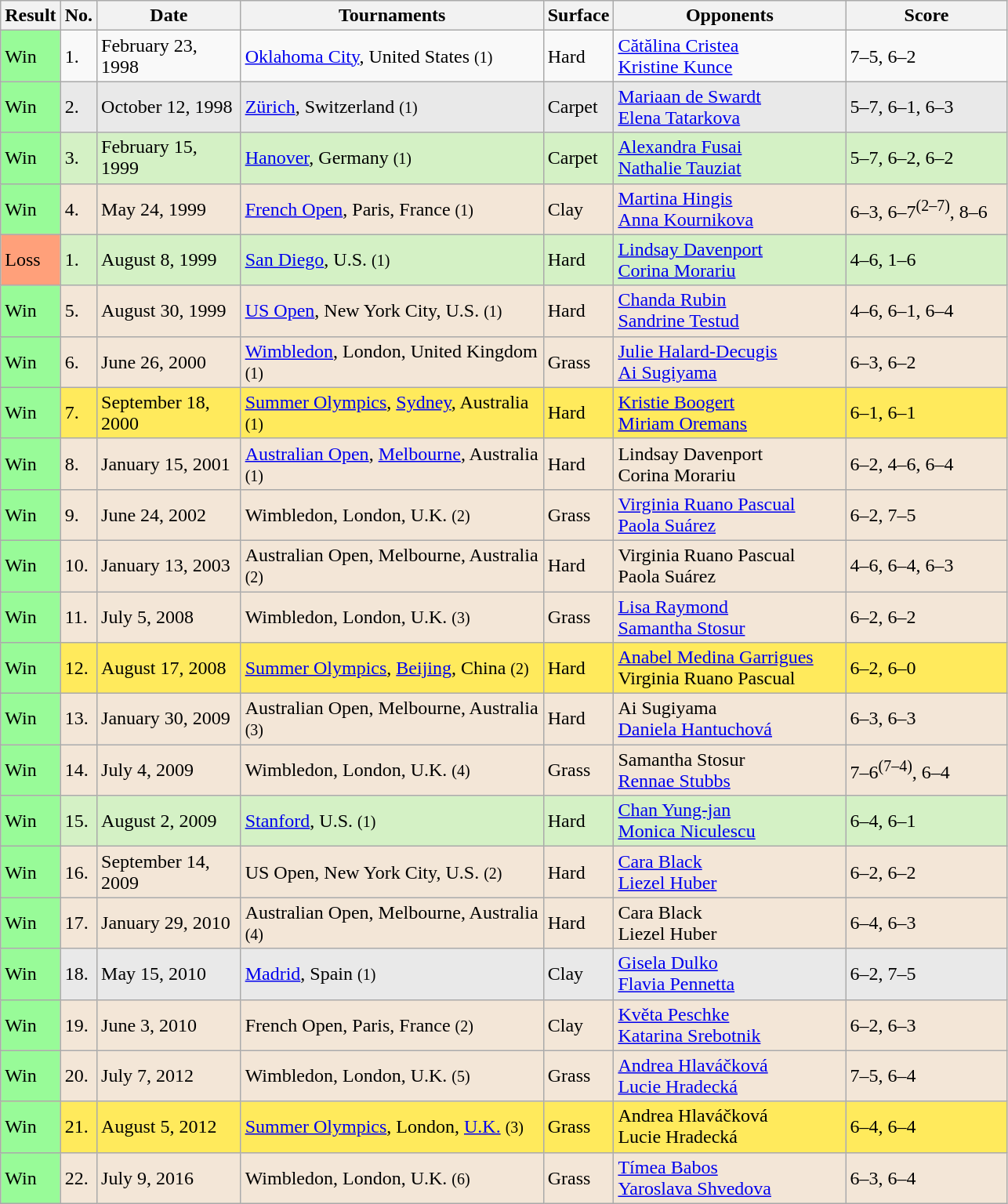<table class="sortable wikitable">
<tr>
<th>Result</th>
<th style="width:20px" class="unsortable">No.</th>
<th style="width:115px">Date</th>
<th style="width:250px">Tournaments</th>
<th style="width:50px">Surface</th>
<th style="width:190px">Opponents</th>
<th style="width:130px" class="unsortable">Score</th>
</tr>
<tr>
<td style="background:#98fb98;">Win</td>
<td>1.</td>
<td>February 23, 1998</td>
<td><a href='#'>Oklahoma City</a>, United States <small>(1)</small></td>
<td>Hard</td>
<td> <a href='#'>Cătălina Cristea</a><br> <a href='#'>Kristine Kunce</a></td>
<td>7–5, 6–2</td>
</tr>
<tr style="background:#e9e9e9;">
<td style="background:#98fb98;">Win</td>
<td>2.</td>
<td>October 12, 1998</td>
<td><a href='#'>Zürich</a>, Switzerland <small>(1)</small></td>
<td>Carpet</td>
<td> <a href='#'>Mariaan de Swardt</a><br> <a href='#'>Elena Tatarkova</a></td>
<td>5–7, 6–1, 6–3</td>
</tr>
<tr style="background:#d4f1c5;">
<td style="background:#98fb98;">Win</td>
<td>3.</td>
<td>February 15, 1999</td>
<td><a href='#'>Hanover</a>, Germany <small>(1)</small></td>
<td>Carpet</td>
<td> <a href='#'>Alexandra Fusai</a><br> <a href='#'>Nathalie Tauziat</a></td>
<td>5–7, 6–2, 6–2</td>
</tr>
<tr style="background:#f3e6d7;">
<td style="background:#98fb98;">Win</td>
<td>4.</td>
<td>May 24, 1999</td>
<td><a href='#'>French Open</a>, Paris, France <small>(1)</small></td>
<td>Clay</td>
<td> <a href='#'>Martina Hingis</a><br> <a href='#'>Anna Kournikova</a></td>
<td>6–3, 6–7<sup>(2–7)</sup>, 8–6</td>
</tr>
<tr style="background:#d4f1c5;">
<td style="background:#ffa07a;">Loss</td>
<td>1.</td>
<td>August 8, 1999</td>
<td><a href='#'>San Diego</a>, U.S. <small>(1)</small></td>
<td>Hard</td>
<td> <a href='#'>Lindsay Davenport</a><br> <a href='#'>Corina Morariu</a></td>
<td>4–6, 1–6</td>
</tr>
<tr style="background:#f3e6d7;">
<td style="background:#98fb98;">Win</td>
<td>5.</td>
<td>August 30, 1999</td>
<td><a href='#'>US Open</a>, New York City, U.S. <small>(1)</small></td>
<td>Hard</td>
<td> <a href='#'>Chanda Rubin</a><br> <a href='#'>Sandrine Testud</a></td>
<td>4–6, 6–1, 6–4</td>
</tr>
<tr style="background:#f3e6d7;">
<td style="background:#98fb98;">Win</td>
<td>6.</td>
<td>June 26, 2000</td>
<td><a href='#'>Wimbledon</a>, London, United Kingdom <small>(1)</small></td>
<td>Grass</td>
<td> <a href='#'>Julie Halard-Decugis</a><br> <a href='#'>Ai Sugiyama</a></td>
<td>6–3, 6–2</td>
</tr>
<tr style="background:#ffea5c;">
<td style="background:#98fb98;">Win</td>
<td>7.</td>
<td>September 18, 2000</td>
<td><a href='#'>Summer Olympics</a>, <a href='#'>Sydney</a>, Australia <small>(1)</small></td>
<td>Hard</td>
<td> <a href='#'>Kristie Boogert</a><br> <a href='#'>Miriam Oremans</a></td>
<td>6–1, 6–1</td>
</tr>
<tr style="background:#f3e6d7;">
<td style="background:#98fb98;">Win</td>
<td>8.</td>
<td>January 15, 2001</td>
<td><a href='#'>Australian Open</a>, <a href='#'>Melbourne</a>, Australia <small>(1)</small></td>
<td>Hard</td>
<td> Lindsay Davenport<br> Corina Morariu</td>
<td>6–2, 4–6, 6–4</td>
</tr>
<tr style="background:#f3e6d7;">
<td style="background:#98fb98;">Win</td>
<td>9.</td>
<td>June 24, 2002</td>
<td>Wimbledon, London, U.K. <small>(2)</small></td>
<td>Grass</td>
<td> <a href='#'>Virginia Ruano Pascual</a><br> <a href='#'>Paola Suárez</a></td>
<td>6–2, 7–5</td>
</tr>
<tr style="background:#f3e6d7;">
<td style="background:#98fb98;">Win</td>
<td>10.</td>
<td>January 13, 2003</td>
<td>Australian Open, Melbourne, Australia <small>(2)</small></td>
<td>Hard</td>
<td> Virginia Ruano Pascual<br> Paola Suárez</td>
<td>4–6, 6–4, 6–3</td>
</tr>
<tr style="background:#f3e6d7;">
<td style="background:#98fb98;">Win</td>
<td>11.</td>
<td>July 5, 2008</td>
<td>Wimbledon, London, U.K. <small>(3)</small></td>
<td>Grass</td>
<td> <a href='#'>Lisa Raymond</a><br> <a href='#'>Samantha Stosur</a></td>
<td>6–2, 6–2</td>
</tr>
<tr style="background:#ffea5c;">
<td style="background:#98fb98;">Win</td>
<td>12.</td>
<td>August 17, 2008</td>
<td><a href='#'>Summer Olympics</a>, <a href='#'>Beijing</a>, China <small>(2)</small></td>
<td>Hard</td>
<td> <a href='#'>Anabel Medina Garrigues</a><br> Virginia Ruano Pascual</td>
<td>6–2, 6–0</td>
</tr>
<tr style="background:#f3e6d7;">
<td style="background:#98fb98;">Win</td>
<td>13.</td>
<td>January 30, 2009</td>
<td>Australian Open, Melbourne, Australia <small>(3)</small></td>
<td>Hard</td>
<td> Ai Sugiyama<br> <a href='#'>Daniela Hantuchová</a></td>
<td>6–3, 6–3</td>
</tr>
<tr style="background:#f3e6d7;">
<td style="background:#98fb98;">Win</td>
<td>14.</td>
<td>July 4, 2009</td>
<td>Wimbledon, London, U.K. <small>(4)</small></td>
<td>Grass</td>
<td> Samantha Stosur<br> <a href='#'>Rennae Stubbs</a></td>
<td>7–6<sup>(7–4)</sup>, 6–4</td>
</tr>
<tr style="background:#d4f1c5;">
<td style="background:#98fb98;">Win</td>
<td>15.</td>
<td>August 2, 2009</td>
<td><a href='#'>Stanford</a>, U.S. <small>(1)</small></td>
<td>Hard</td>
<td> <a href='#'>Chan Yung-jan</a><br> <a href='#'>Monica Niculescu</a></td>
<td>6–4, 6–1</td>
</tr>
<tr style="background:#f3e6d7;">
<td style="background:#98fb98;">Win</td>
<td>16.</td>
<td>September 14, 2009</td>
<td>US Open, New York City, U.S. <small>(2)</small></td>
<td>Hard</td>
<td> <a href='#'>Cara Black</a><br> <a href='#'>Liezel Huber</a></td>
<td>6–2, 6–2</td>
</tr>
<tr style="background:#f3e6d7;">
<td style="background:#98fb98;">Win</td>
<td>17.</td>
<td>January 29, 2010</td>
<td>Australian Open, Melbourne, Australia <small>(4)</small></td>
<td>Hard</td>
<td> Cara Black<br> Liezel Huber</td>
<td>6–4, 6–3</td>
</tr>
<tr style="background:#e9e9e9;">
<td style="background:#98fb98;">Win</td>
<td>18.</td>
<td>May 15, 2010</td>
<td><a href='#'>Madrid</a>, Spain <small>(1)</small></td>
<td>Clay</td>
<td> <a href='#'>Gisela Dulko</a><br> <a href='#'>Flavia Pennetta</a></td>
<td>6–2, 7–5</td>
</tr>
<tr style="background:#f3e6d7;">
<td style="background:#98fb98;">Win</td>
<td>19.</td>
<td>June 3, 2010</td>
<td>French Open, Paris, France <small>(2)</small></td>
<td>Clay</td>
<td> <a href='#'>Květa Peschke</a><br> <a href='#'>Katarina Srebotnik</a></td>
<td>6–2, 6–3</td>
</tr>
<tr style="background:#f3e6d7;">
<td style="background:#98fb98;">Win</td>
<td>20.</td>
<td>July 7, 2012</td>
<td>Wimbledon, London, U.K. <small>(5)</small></td>
<td>Grass</td>
<td> <a href='#'>Andrea Hlaváčková</a><br> <a href='#'>Lucie Hradecká</a></td>
<td>7–5, 6–4</td>
</tr>
<tr style="background:#ffea5c;">
<td style="background:#98fb98;">Win</td>
<td>21.</td>
<td>August 5, 2012</td>
<td><a href='#'>Summer Olympics</a>, London, <a href='#'>U.K.</a> <small>(3)</small></td>
<td>Grass</td>
<td> Andrea Hlaváčková<br> Lucie Hradecká</td>
<td>6–4, 6–4</td>
</tr>
<tr style="background:#f3e6d7;">
<td style="background:#98fb98;">Win</td>
<td>22.</td>
<td>July 9, 2016</td>
<td>Wimbledon, London, U.K. <small>(6)</small></td>
<td>Grass</td>
<td> <a href='#'>Tímea Babos</a><br> <a href='#'>Yaroslava Shvedova</a></td>
<td>6–3, 6–4</td>
</tr>
</table>
